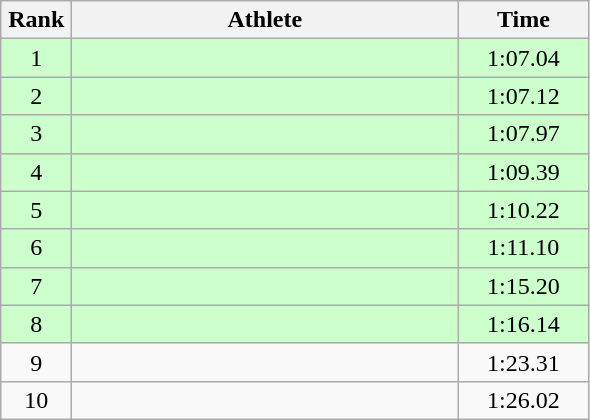<table class=wikitable style="text-align:center">
<tr>
<th width=40>Rank</th>
<th width=250>Athlete</th>
<th width=80>Time</th>
</tr>
<tr bgcolor="ccffcc">
<td>1</td>
<td align=left></td>
<td>1:07.04</td>
</tr>
<tr bgcolor="ccffcc">
<td>2</td>
<td align=left></td>
<td>1:07.12</td>
</tr>
<tr bgcolor="ccffcc">
<td>3</td>
<td align=left></td>
<td>1:07.97</td>
</tr>
<tr bgcolor="ccffcc">
<td>4</td>
<td align=left></td>
<td>1:09.39</td>
</tr>
<tr bgcolor="ccffcc">
<td>5</td>
<td align=left></td>
<td>1:10.22</td>
</tr>
<tr bgcolor="ccffcc">
<td>6</td>
<td align=left></td>
<td>1:11.10</td>
</tr>
<tr bgcolor="ccffcc">
<td>7</td>
<td align=left></td>
<td>1:15.20</td>
</tr>
<tr bgcolor="ccffcc">
<td>8</td>
<td align=left></td>
<td>1:16.14</td>
</tr>
<tr>
<td>9</td>
<td align=left></td>
<td>1:23.31</td>
</tr>
<tr>
<td>10</td>
<td align=left></td>
<td>1:26.02</td>
</tr>
</table>
